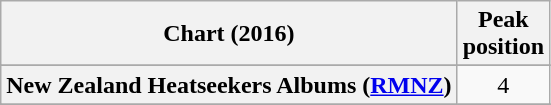<table class="wikitable sortable plainrowheaders" style="text-align:center">
<tr>
<th scope="col">Chart (2016)</th>
<th scope="col">Peak<br> position</th>
</tr>
<tr>
</tr>
<tr>
</tr>
<tr>
<th scope="row">New Zealand Heatseekers Albums (<a href='#'>RMNZ</a>)</th>
<td>4</td>
</tr>
<tr>
</tr>
<tr>
</tr>
<tr>
</tr>
<tr>
</tr>
</table>
